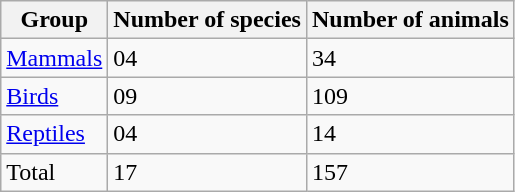<table class="wikitable sortable">
<tr>
<th>Group</th>
<th>Number of species</th>
<th>Number of animals</th>
</tr>
<tr>
<td><a href='#'>Mammals</a></td>
<td>04</td>
<td>34</td>
</tr>
<tr>
<td><a href='#'>Birds</a></td>
<td>09</td>
<td>109</td>
</tr>
<tr>
<td><a href='#'>Reptiles</a></td>
<td>04</td>
<td>14</td>
</tr>
<tr class="sortbottom">
<td>Total</td>
<td>17</td>
<td>157</td>
</tr>
</table>
